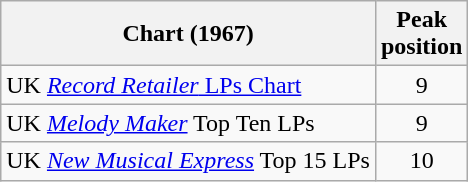<table class="wikitable sortable">
<tr>
<th>Chart (1967)</th>
<th>Peak <br>position</th>
</tr>
<tr>
<td align="left">UK <a href='#'><em>Record Retailer</em> LPs Chart</a></td>
<td style="text-align:center;">9</td>
</tr>
<tr>
<td align="left">UK <em><a href='#'>Melody Maker</a></em> Top Ten LPs</td>
<td style="text-align:center;">9</td>
</tr>
<tr>
<td align="left">UK <em><a href='#'>New Musical Express</a></em> Top 15 LPs</td>
<td style="text-align:center;">10</td>
</tr>
</table>
